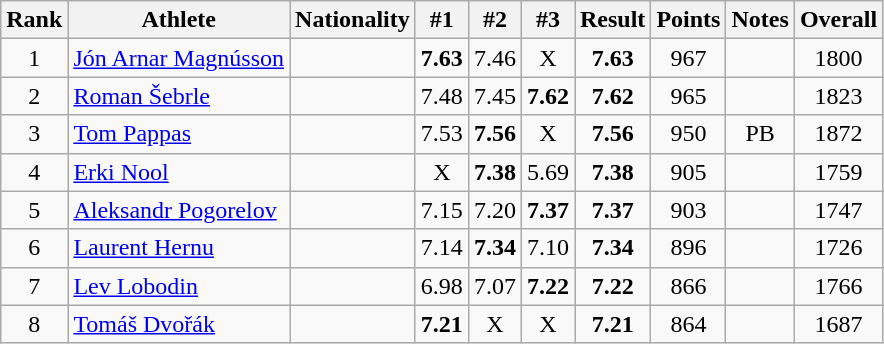<table class="wikitable sortable" style="text-align:center">
<tr>
<th>Rank</th>
<th>Athlete</th>
<th>Nationality</th>
<th>#1</th>
<th>#2</th>
<th>#3</th>
<th>Result</th>
<th>Points</th>
<th>Notes</th>
<th>Overall</th>
</tr>
<tr>
<td>1</td>
<td align=left><a href='#'>Jón Arnar Magnússon</a></td>
<td align=left></td>
<td><strong>7.63</strong></td>
<td>7.46</td>
<td>X</td>
<td><strong>7.63</strong></td>
<td>967</td>
<td></td>
<td>1800</td>
</tr>
<tr>
<td>2</td>
<td align=left><a href='#'>Roman Šebrle</a></td>
<td align=left></td>
<td>7.48</td>
<td>7.45</td>
<td><strong>7.62</strong></td>
<td><strong>7.62</strong></td>
<td>965</td>
<td></td>
<td>1823</td>
</tr>
<tr>
<td>3</td>
<td align=left><a href='#'>Tom Pappas</a></td>
<td align=left></td>
<td>7.53</td>
<td><strong>7.56</strong></td>
<td>X</td>
<td><strong>7.56</strong></td>
<td>950</td>
<td>PB</td>
<td>1872</td>
</tr>
<tr>
<td>4</td>
<td align=left><a href='#'>Erki Nool</a></td>
<td align=left></td>
<td>X</td>
<td><strong>7.38</strong></td>
<td>5.69</td>
<td><strong>7.38</strong></td>
<td>905</td>
<td></td>
<td>1759</td>
</tr>
<tr>
<td>5</td>
<td align=left><a href='#'>Aleksandr Pogorelov</a></td>
<td align=left></td>
<td>7.15</td>
<td>7.20</td>
<td><strong>7.37</strong></td>
<td><strong>7.37</strong></td>
<td>903</td>
<td></td>
<td>1747</td>
</tr>
<tr>
<td>6</td>
<td align=left><a href='#'>Laurent Hernu</a></td>
<td align=left></td>
<td>7.14</td>
<td><strong>7.34</strong></td>
<td>7.10</td>
<td><strong>7.34</strong></td>
<td>896</td>
<td></td>
<td>1726</td>
</tr>
<tr>
<td>7</td>
<td align=left><a href='#'>Lev Lobodin</a></td>
<td align=left></td>
<td>6.98</td>
<td>7.07</td>
<td><strong>7.22</strong></td>
<td><strong>7.22</strong></td>
<td>866</td>
<td></td>
<td>1766</td>
</tr>
<tr>
<td>8</td>
<td align=left><a href='#'>Tomáš Dvořák</a></td>
<td align=left></td>
<td><strong>7.21</strong></td>
<td>X</td>
<td>X</td>
<td><strong>7.21</strong></td>
<td>864</td>
<td></td>
<td>1687</td>
</tr>
</table>
